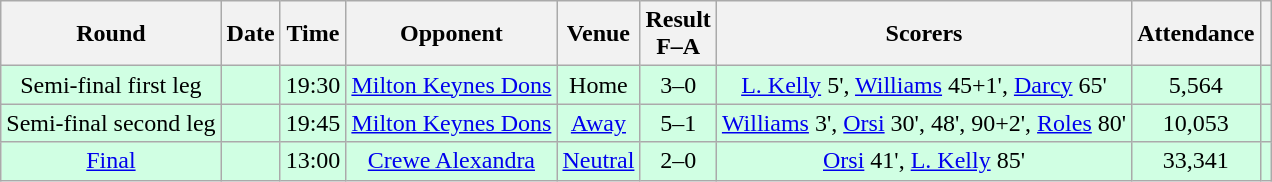<table class="wikitable sortable" style="text-align:center">
<tr>
<th>Round</th>
<th>Date</th>
<th>Time</th>
<th>Opponent</th>
<th>Venue</th>
<th>Result<br>F–A</th>
<th class="unsortable">Scorers</th>
<th>Attendance</th>
<th class="unsortable"></th>
</tr>
<tr bgcolor="#d0ffe3">
<td>Semi-final first leg</td>
<td></td>
<td>19:30</td>
<td><a href='#'>Milton Keynes Dons</a></td>
<td>Home</td>
<td>3–0</td>
<td><a href='#'>L. Kelly</a> 5', <a href='#'>Williams</a> 45+1', <a href='#'>Darcy</a> 65'</td>
<td>5,564</td>
<td></td>
</tr>
<tr bgcolor="#d0ffe3">
<td>Semi-final second leg</td>
<td></td>
<td>19:45</td>
<td><a href='#'>Milton Keynes Dons</a></td>
<td><a href='#'>Away</a></td>
<td>5–1</td>
<td><a href='#'>Williams</a> 3', <a href='#'>Orsi</a> 30', 48', 90+2', <a href='#'>Roles</a> 80'</td>
<td>10,053</td>
<td></td>
</tr>
<tr bgcolor="#d0ffe3">
<td><a href='#'>Final</a></td>
<td></td>
<td>13:00</td>
<td><a href='#'>Crewe Alexandra</a></td>
<td><a href='#'>Neutral</a></td>
<td>2–0</td>
<td><a href='#'>Orsi</a> 41', <a href='#'>L. Kelly</a> 85'</td>
<td>33,341</td>
<td></td>
</tr>
</table>
